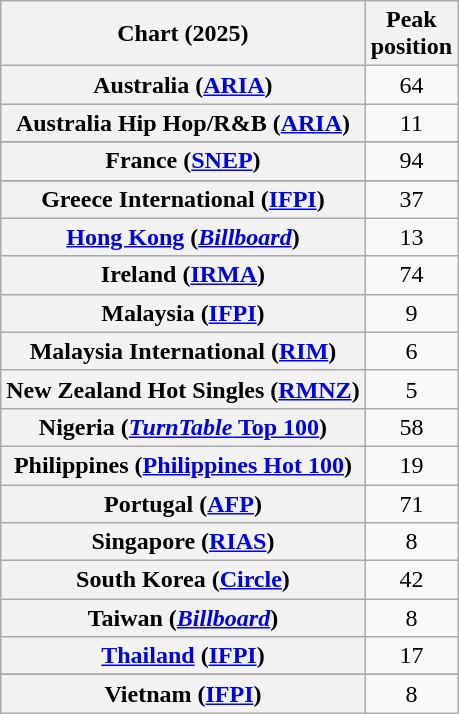<table class="wikitable sortable plainrowheaders" style="text-align:center">
<tr>
<th scope="col">Chart (2025)</th>
<th scope="col">Peak<br>position</th>
</tr>
<tr>
<th scope="row">Australia (<a href='#'>ARIA</a>)</th>
<td>64</td>
</tr>
<tr>
<th scope="row">Australia Hip Hop/R&B (<a href='#'>ARIA</a>)</th>
<td>11</td>
</tr>
<tr>
</tr>
<tr>
</tr>
<tr>
<th scope="row">France (<a href='#'>SNEP</a>)</th>
<td>94</td>
</tr>
<tr>
</tr>
<tr>
<th scope="row">Greece International (<a href='#'>IFPI</a>)</th>
<td>37</td>
</tr>
<tr>
<th scope="row"><a href='#'>Hong Kong</a> (<em><a href='#'>Billboard</a></em>)</th>
<td>13</td>
</tr>
<tr>
<th scope="row">Ireland (<a href='#'>IRMA</a>)</th>
<td>74</td>
</tr>
<tr>
<th scope="row">Malaysia (<a href='#'>IFPI</a>)</th>
<td>9</td>
</tr>
<tr>
<th scope="row">Malaysia International (<a href='#'>RIM</a>)</th>
<td>6</td>
</tr>
<tr>
<th scope="row">New Zealand Hot Singles (<a href='#'>RMNZ</a>)</th>
<td>5</td>
</tr>
<tr>
<th scope="row">Nigeria (<a href='#'><em>TurnTable</em> Top 100</a>)</th>
<td>58</td>
</tr>
<tr>
<th scope="row">Philippines (<a href='#'>Philippines Hot 100</a>)</th>
<td>19</td>
</tr>
<tr>
<th scope="row">Portugal (<a href='#'>AFP</a>)</th>
<td>71</td>
</tr>
<tr>
<th scope="row">Singapore (<a href='#'>RIAS</a>)</th>
<td>8</td>
</tr>
<tr>
<th scope="row">South Korea (<a href='#'>Circle</a>)</th>
<td>42</td>
</tr>
<tr>
<th scope="row">Taiwan (<em><a href='#'>Billboard</a></em>)</th>
<td>8</td>
</tr>
<tr>
<th scope="row"><a href='#'>Thailand</a> (<a href='#'>IFPI</a>)</th>
<td>17</td>
</tr>
<tr>
</tr>
<tr>
</tr>
<tr>
</tr>
<tr>
<th scope="row">Vietnam (<a href='#'>IFPI</a>)</th>
<td>8</td>
</tr>
</table>
